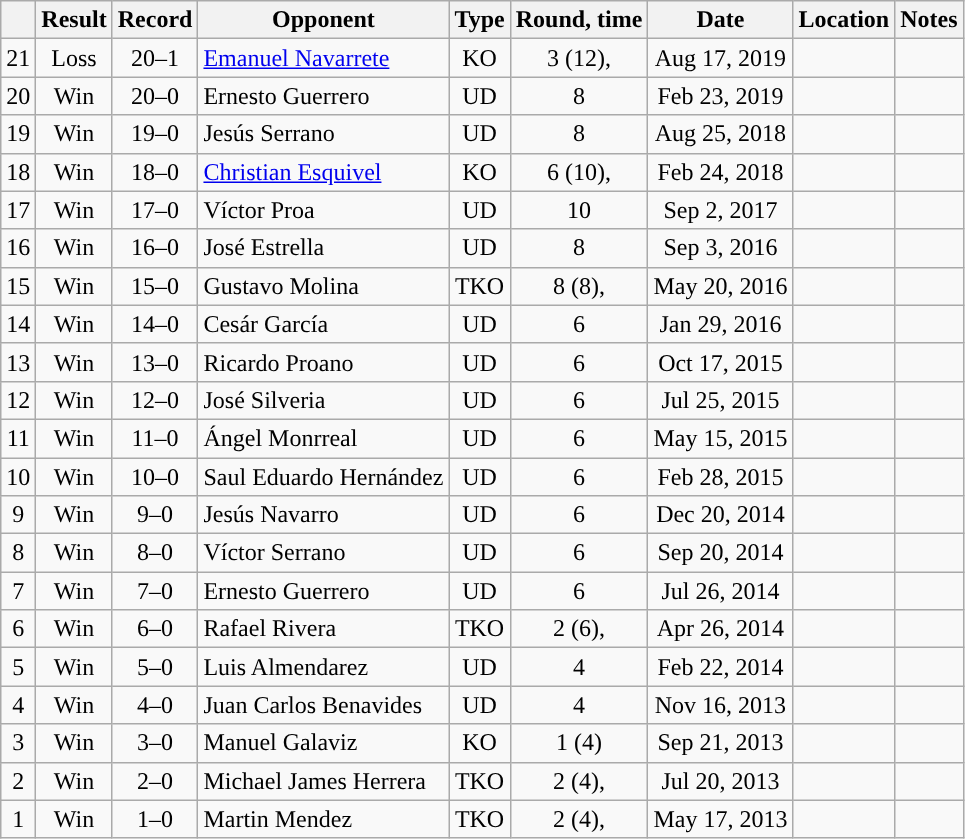<table class="wikitable" style="text-align:center">
<tr>
<th></th>
<th>Result</th>
<th>Record</th>
<th>Opponent</th>
<th>Type</th>
<th>Round, time</th>
<th>Date</th>
<th>Location</th>
<th>Notes</th>
</tr>
<tr>
<td>21</td>
<td>Loss</td>
<td>20–1</td>
<td style="text-align:left;"><a href='#'>Emanuel Navarrete</a></td>
<td>KO</td>
<td>3 (12), </td>
<td>Aug 17, 2019</td>
<td style="text-align:left;"></td>
<td style="text-align:left;"></td>
</tr>
<tr>
<td>20</td>
<td>Win</td>
<td>20–0</td>
<td style="text-align:left;">Ernesto Guerrero</td>
<td>UD</td>
<td>8</td>
<td>Feb 23, 2019</td>
<td style="text-align:left;"></td>
<td></td>
</tr>
<tr>
<td>19</td>
<td>Win</td>
<td>19–0</td>
<td style="text-align:left;">Jesús Serrano</td>
<td>UD</td>
<td>8</td>
<td>Aug 25, 2018</td>
<td style="text-align:left;"></td>
<td></td>
</tr>
<tr>
<td>18</td>
<td>Win</td>
<td>18–0</td>
<td style="text-align:left;"><a href='#'>Christian Esquivel</a></td>
<td>KO</td>
<td>6 (10), </td>
<td>Feb 24, 2018</td>
<td style="text-align:left;"></td>
<td></td>
</tr>
<tr>
<td>17</td>
<td>Win</td>
<td>17–0</td>
<td style="text-align:left;">Víctor Proa</td>
<td>UD</td>
<td>10</td>
<td>Sep 2, 2017</td>
<td style="text-align:left;"></td>
<td></td>
</tr>
<tr>
<td>16</td>
<td>Win</td>
<td>16–0</td>
<td style="text-align:left;">José Estrella</td>
<td>UD</td>
<td>8</td>
<td>Sep 3, 2016</td>
<td style="text-align:left;"></td>
<td></td>
</tr>
<tr>
<td>15</td>
<td>Win</td>
<td>15–0</td>
<td style="text-align:left;">Gustavo Molina</td>
<td>TKO</td>
<td>8 (8), </td>
<td>May 20, 2016</td>
<td style="text-align:left;"></td>
<td style="text-align:left;"></td>
</tr>
<tr>
<td>14</td>
<td>Win</td>
<td>14–0</td>
<td style="text-align:left;">Cesár García</td>
<td>UD</td>
<td>6</td>
<td>Jan 29, 2016</td>
<td style="text-align:left;"></td>
<td></td>
</tr>
<tr>
<td>13</td>
<td>Win</td>
<td>13–0</td>
<td style="text-align:left;">Ricardo Proano</td>
<td>UD</td>
<td>6</td>
<td>Oct 17, 2015</td>
<td style="text-align:left;"></td>
<td></td>
</tr>
<tr>
<td>12</td>
<td>Win</td>
<td>12–0</td>
<td style="text-align:left;">José Silveria</td>
<td>UD</td>
<td>6</td>
<td>Jul 25, 2015</td>
<td style="text-align:left;"></td>
<td></td>
</tr>
<tr>
<td>11</td>
<td>Win</td>
<td>11–0</td>
<td style="text-align:left;">Ángel Monrreal</td>
<td>UD</td>
<td>6</td>
<td>May 15, 2015</td>
<td style="text-align:left;"></td>
<td></td>
</tr>
<tr>
<td>10</td>
<td>Win</td>
<td>10–0</td>
<td style="text-align:left;">Saul Eduardo Hernández</td>
<td>UD</td>
<td>6</td>
<td>Feb 28, 2015</td>
<td style="text-align:left;"></td>
<td></td>
</tr>
<tr>
<td>9</td>
<td>Win</td>
<td>9–0</td>
<td style="text-align:left;">Jesús Navarro</td>
<td>UD</td>
<td>6</td>
<td>Dec 20, 2014</td>
<td style="text-align:left;"></td>
<td></td>
</tr>
<tr>
<td>8</td>
<td>Win</td>
<td>8–0</td>
<td style="text-align:left;">Víctor Serrano</td>
<td>UD</td>
<td>6</td>
<td>Sep 20, 2014</td>
<td style="text-align:left;"></td>
<td></td>
</tr>
<tr>
<td>7</td>
<td>Win</td>
<td>7–0</td>
<td style="text-align:left;">Ernesto Guerrero</td>
<td>UD</td>
<td>6</td>
<td>Jul 26, 2014</td>
<td style="text-align:left;"></td>
<td></td>
</tr>
<tr>
<td>6</td>
<td>Win</td>
<td>6–0</td>
<td style="text-align:left;">Rafael Rivera</td>
<td>TKO</td>
<td>2 (6), </td>
<td>Apr 26, 2014</td>
<td style="text-align:left;"></td>
<td></td>
</tr>
<tr>
<td>5</td>
<td>Win</td>
<td>5–0</td>
<td style="text-align:left;">Luis Almendarez</td>
<td>UD</td>
<td>4</td>
<td>Feb 22, 2014</td>
<td style="text-align:left;"></td>
<td></td>
</tr>
<tr>
<td>4</td>
<td>Win</td>
<td>4–0</td>
<td style="text-align:left;">Juan Carlos Benavides</td>
<td>UD</td>
<td>4</td>
<td>Nov 16, 2013</td>
<td style="text-align:left;"></td>
<td></td>
</tr>
<tr>
<td>3</td>
<td>Win</td>
<td>3–0</td>
<td style="text-align:left;">Manuel Galaviz</td>
<td>KO</td>
<td>1 (4)</td>
<td>Sep 21, 2013</td>
<td style="text-align:left;"></td>
<td></td>
</tr>
<tr>
<td>2</td>
<td>Win</td>
<td>2–0</td>
<td style="text-align:left;">Michael James Herrera</td>
<td>TKO</td>
<td>2 (4), </td>
<td>Jul 20, 2013</td>
<td style="text-align:left;"></td>
<td></td>
</tr>
<tr>
<td>1</td>
<td>Win</td>
<td>1–0</td>
<td style="text-align:left;">Martin Mendez</td>
<td>TKO</td>
<td>2 (4), </td>
<td>May 17, 2013</td>
<td style="text-align:left;"></td>
<td></td>
</tr>
</table>
